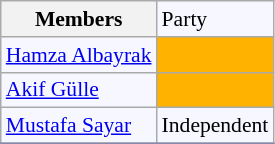<table class=wikitable style="border:1px solid #8888aa; background-color:#f7f8ff; padding:0px; font-size:90%;">
<tr>
<th>Members</th>
<td>Party</td>
</tr>
<tr>
<td><a href='#'>Hamza Albayrak</a></td>
<td style="background: #ffb300"></td>
</tr>
<tr>
<td><a href='#'>Akif Gülle</a></td>
<td style="background: #ffb300"></td>
</tr>
<tr>
<td><a href='#'>Mustafa Sayar</a></td>
<td>Independent</td>
</tr>
<tr>
</tr>
</table>
